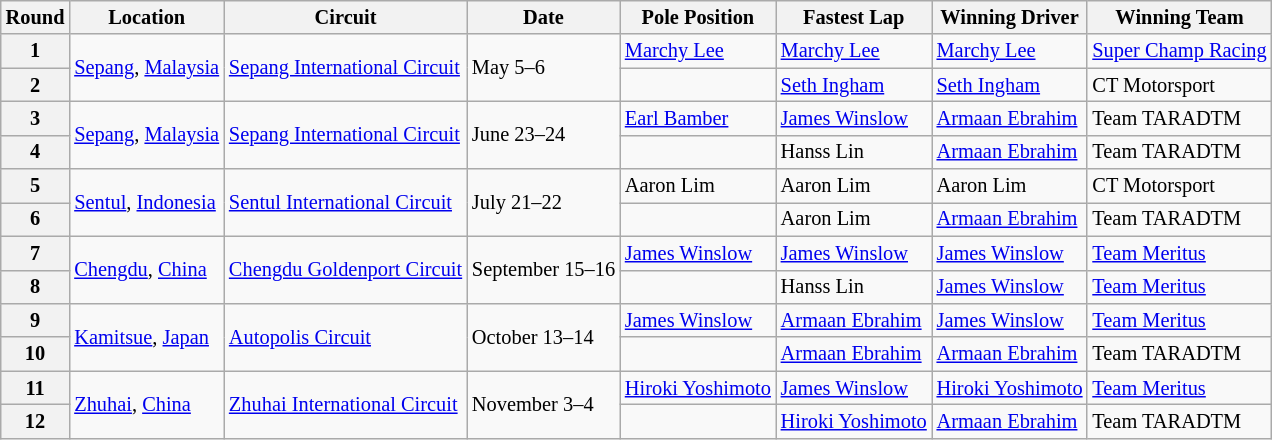<table class="wikitable" style="font-size:85%;">
<tr>
<th>Round</th>
<th>Location</th>
<th>Circuit</th>
<th>Date</th>
<th>Pole Position</th>
<th>Fastest Lap</th>
<th>Winning Driver</th>
<th>Winning Team</th>
</tr>
<tr>
<th>1</th>
<td rowspan=2 nowrap> <a href='#'>Sepang</a>, <a href='#'>Malaysia</a></td>
<td rowspan=2 nowrap><a href='#'>Sepang International Circuit</a></td>
<td rowspan=2>May 5–6</td>
<td> <a href='#'>Marchy Lee</a></td>
<td> <a href='#'>Marchy Lee</a></td>
<td> <a href='#'>Marchy Lee</a></td>
<td nowrap> <a href='#'>Super Champ Racing</a></td>
</tr>
<tr>
<th>2</th>
<td></td>
<td> <a href='#'>Seth Ingham</a></td>
<td> <a href='#'>Seth Ingham</a></td>
<td> CT Motorsport</td>
</tr>
<tr>
<th>3</th>
<td rowspan=2> <a href='#'>Sepang</a>, <a href='#'>Malaysia</a></td>
<td rowspan=2><a href='#'>Sepang International Circuit</a></td>
<td rowspan=2>June 23–24</td>
<td> <a href='#'>Earl Bamber</a></td>
<td> <a href='#'>James Winslow</a></td>
<td> <a href='#'>Armaan Ebrahim</a></td>
<td> Team TARADTM</td>
</tr>
<tr>
<th>4</th>
<td></td>
<td> Hanss Lin</td>
<td> <a href='#'>Armaan Ebrahim</a></td>
<td> Team TARADTM</td>
</tr>
<tr>
<th>5</th>
<td rowspan=2> <a href='#'>Sentul</a>, <a href='#'>Indonesia</a></td>
<td rowspan=2><a href='#'>Sentul International Circuit</a></td>
<td rowspan=2>July 21–22</td>
<td> Aaron Lim</td>
<td> Aaron Lim</td>
<td> Aaron Lim</td>
<td> CT Motorsport</td>
</tr>
<tr>
<th>6</th>
<td></td>
<td> Aaron Lim</td>
<td> <a href='#'>Armaan Ebrahim</a></td>
<td> Team TARADTM</td>
</tr>
<tr>
<th>7</th>
<td rowspan=2> <a href='#'>Chengdu</a>, <a href='#'>China</a></td>
<td rowspan=2 nowrap><a href='#'>Chengdu Goldenport Circuit</a></td>
<td rowspan=2 nowrap>September 15–16</td>
<td> <a href='#'>James Winslow</a></td>
<td> <a href='#'>James Winslow</a></td>
<td> <a href='#'>James Winslow</a></td>
<td> <a href='#'>Team Meritus</a></td>
</tr>
<tr>
<th>8</th>
<td></td>
<td> Hanss Lin</td>
<td> <a href='#'>James Winslow</a></td>
<td> <a href='#'>Team Meritus</a></td>
</tr>
<tr>
<th>9</th>
<td rowspan=2> <a href='#'>Kamitsue</a>, <a href='#'>Japan</a></td>
<td rowspan=2><a href='#'>Autopolis Circuit</a></td>
<td rowspan=2>October 13–14</td>
<td> <a href='#'>James Winslow</a></td>
<td> <a href='#'>Armaan Ebrahim</a></td>
<td> <a href='#'>James Winslow</a></td>
<td> <a href='#'>Team Meritus</a></td>
</tr>
<tr>
<th>10</th>
<td></td>
<td> <a href='#'>Armaan Ebrahim</a></td>
<td> <a href='#'>Armaan Ebrahim</a></td>
<td> Team TARADTM</td>
</tr>
<tr>
<th>11</th>
<td rowspan=2> <a href='#'>Zhuhai</a>, <a href='#'>China</a></td>
<td rowspan=2><a href='#'>Zhuhai International Circuit</a></td>
<td rowspan=2>November 3–4</td>
<td nowrap> <a href='#'>Hiroki Yoshimoto</a></td>
<td nowrap> <a href='#'>James Winslow</a></td>
<td nowrap> <a href='#'>Hiroki Yoshimoto</a></td>
<td> <a href='#'>Team Meritus</a></td>
</tr>
<tr>
<th>12</th>
<td></td>
<td nowrap> <a href='#'>Hiroki Yoshimoto</a></td>
<td> <a href='#'>Armaan Ebrahim</a></td>
<td nowrap> Team TARADTM</td>
</tr>
</table>
